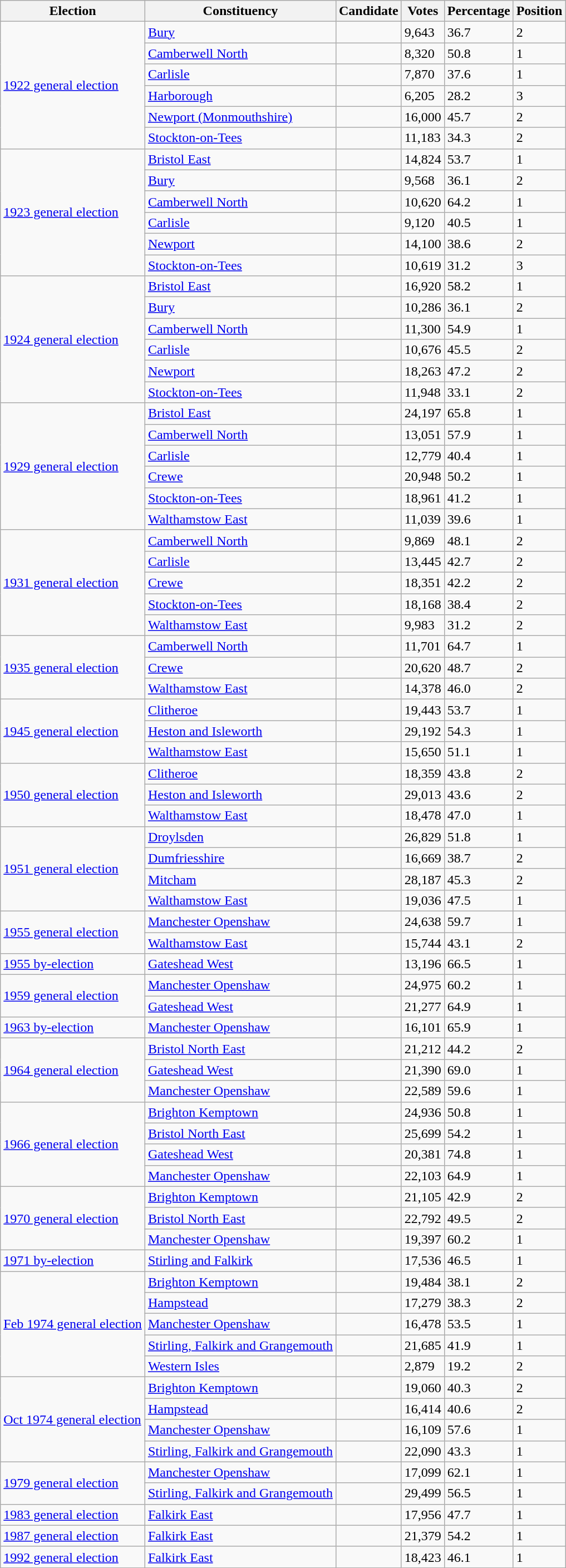<table class="wikitable sortable">
<tr>
<th>Election</th>
<th>Constituency</th>
<th>Candidate</th>
<th>Votes</th>
<th>Percentage</th>
<th>Position</th>
</tr>
<tr>
<td rowspan=6><a href='#'>1922 general election</a></td>
<td><a href='#'>Bury</a></td>
<td></td>
<td>9,643</td>
<td>36.7</td>
<td>2</td>
</tr>
<tr>
<td><a href='#'>Camberwell North</a></td>
<td></td>
<td>8,320</td>
<td>50.8</td>
<td>1</td>
</tr>
<tr>
<td><a href='#'>Carlisle</a></td>
<td></td>
<td>7,870</td>
<td>37.6</td>
<td>1</td>
</tr>
<tr>
<td><a href='#'>Harborough</a></td>
<td></td>
<td>6,205</td>
<td>28.2</td>
<td>3</td>
</tr>
<tr>
<td><a href='#'>Newport (Monmouthshire)</a></td>
<td></td>
<td>16,000</td>
<td>45.7</td>
<td>2</td>
</tr>
<tr>
<td><a href='#'>Stockton-on-Tees</a></td>
<td></td>
<td>11,183</td>
<td>34.3</td>
<td>2</td>
</tr>
<tr>
<td rowspan=6><a href='#'>1923 general election</a></td>
<td><a href='#'>Bristol East</a></td>
<td></td>
<td>14,824</td>
<td>53.7</td>
<td>1</td>
</tr>
<tr>
<td><a href='#'>Bury</a></td>
<td></td>
<td>9,568</td>
<td>36.1</td>
<td>2</td>
</tr>
<tr>
<td><a href='#'>Camberwell North</a></td>
<td></td>
<td>10,620</td>
<td>64.2</td>
<td>1</td>
</tr>
<tr>
<td><a href='#'>Carlisle</a></td>
<td></td>
<td>9,120</td>
<td>40.5</td>
<td>1</td>
</tr>
<tr>
<td><a href='#'>Newport</a></td>
<td></td>
<td>14,100</td>
<td>38.6</td>
<td>2</td>
</tr>
<tr>
<td><a href='#'>Stockton-on-Tees</a></td>
<td></td>
<td>10,619</td>
<td>31.2</td>
<td>3</td>
</tr>
<tr>
<td rowspan=6><a href='#'>1924 general election</a></td>
<td><a href='#'>Bristol East</a></td>
<td></td>
<td>16,920</td>
<td>58.2</td>
<td>1</td>
</tr>
<tr>
<td><a href='#'>Bury</a></td>
<td></td>
<td>10,286</td>
<td>36.1</td>
<td>2</td>
</tr>
<tr>
<td><a href='#'>Camberwell North</a></td>
<td></td>
<td>11,300</td>
<td>54.9</td>
<td>1</td>
</tr>
<tr>
<td><a href='#'>Carlisle</a></td>
<td></td>
<td>10,676</td>
<td>45.5</td>
<td>2</td>
</tr>
<tr>
<td><a href='#'>Newport</a></td>
<td></td>
<td>18,263</td>
<td>47.2</td>
<td>2</td>
</tr>
<tr>
<td><a href='#'>Stockton-on-Tees</a></td>
<td></td>
<td>11,948</td>
<td>33.1</td>
<td>2</td>
</tr>
<tr>
<td rowspan=6><a href='#'>1929 general election</a></td>
<td><a href='#'>Bristol East</a></td>
<td></td>
<td>24,197</td>
<td>65.8</td>
<td>1</td>
</tr>
<tr>
<td><a href='#'>Camberwell North</a></td>
<td></td>
<td>13,051</td>
<td>57.9</td>
<td>1</td>
</tr>
<tr>
<td><a href='#'>Carlisle</a></td>
<td></td>
<td>12,779</td>
<td>40.4</td>
<td>1</td>
</tr>
<tr>
<td><a href='#'>Crewe</a></td>
<td></td>
<td>20,948</td>
<td>50.2</td>
<td>1</td>
</tr>
<tr>
<td><a href='#'>Stockton-on-Tees</a></td>
<td></td>
<td>18,961</td>
<td>41.2</td>
<td>1</td>
</tr>
<tr>
<td><a href='#'>Walthamstow East</a></td>
<td></td>
<td>11,039</td>
<td>39.6</td>
<td>1</td>
</tr>
<tr>
<td rowspan=5><a href='#'>1931 general election</a></td>
<td><a href='#'>Camberwell North</a></td>
<td></td>
<td>9,869</td>
<td>48.1</td>
<td>2</td>
</tr>
<tr>
<td><a href='#'>Carlisle</a></td>
<td></td>
<td>13,445</td>
<td>42.7</td>
<td>2</td>
</tr>
<tr>
<td><a href='#'>Crewe</a></td>
<td></td>
<td>18,351</td>
<td>42.2</td>
<td>2</td>
</tr>
<tr>
<td><a href='#'>Stockton-on-Tees</a></td>
<td></td>
<td>18,168</td>
<td>38.4</td>
<td>2</td>
</tr>
<tr>
<td><a href='#'>Walthamstow East</a></td>
<td></td>
<td>9,983</td>
<td>31.2</td>
<td>2</td>
</tr>
<tr>
<td rowspan=3><a href='#'>1935 general election</a></td>
<td><a href='#'>Camberwell North</a></td>
<td></td>
<td>11,701</td>
<td>64.7</td>
<td>1</td>
</tr>
<tr>
<td><a href='#'>Crewe</a></td>
<td></td>
<td>20,620</td>
<td>48.7</td>
<td>2</td>
</tr>
<tr>
<td><a href='#'>Walthamstow East</a></td>
<td></td>
<td>14,378</td>
<td>46.0</td>
<td>2</td>
</tr>
<tr>
<td rowspan=3><a href='#'>1945 general election</a></td>
<td><a href='#'>Clitheroe</a></td>
<td></td>
<td>19,443</td>
<td>53.7</td>
<td>1</td>
</tr>
<tr>
<td><a href='#'>Heston and Isleworth</a></td>
<td></td>
<td>29,192</td>
<td>54.3</td>
<td>1</td>
</tr>
<tr>
<td><a href='#'>Walthamstow East</a></td>
<td></td>
<td>15,650</td>
<td>51.1</td>
<td>1</td>
</tr>
<tr>
<td rowspan=3><a href='#'>1950 general election</a></td>
<td><a href='#'>Clitheroe</a></td>
<td></td>
<td>18,359</td>
<td>43.8</td>
<td>2</td>
</tr>
<tr>
<td><a href='#'>Heston and Isleworth</a></td>
<td></td>
<td>29,013</td>
<td>43.6</td>
<td>2</td>
</tr>
<tr>
<td><a href='#'>Walthamstow East</a></td>
<td></td>
<td>18,478</td>
<td>47.0</td>
<td>1</td>
</tr>
<tr>
<td rowspan=4><a href='#'>1951 general election</a></td>
<td><a href='#'>Droylsden</a></td>
<td></td>
<td>26,829</td>
<td>51.8</td>
<td>1</td>
</tr>
<tr>
<td><a href='#'>Dumfriesshire</a></td>
<td></td>
<td>16,669</td>
<td>38.7</td>
<td>2</td>
</tr>
<tr>
<td><a href='#'>Mitcham</a></td>
<td></td>
<td>28,187</td>
<td>45.3</td>
<td>2</td>
</tr>
<tr>
<td><a href='#'>Walthamstow East</a></td>
<td></td>
<td>19,036</td>
<td>47.5</td>
<td>1</td>
</tr>
<tr>
<td rowspan=2><a href='#'>1955 general election</a></td>
<td><a href='#'>Manchester Openshaw</a></td>
<td></td>
<td>24,638</td>
<td>59.7</td>
<td>1</td>
</tr>
<tr>
<td><a href='#'>Walthamstow East</a></td>
<td></td>
<td>15,744</td>
<td>43.1</td>
<td>2</td>
</tr>
<tr>
<td><a href='#'>1955 by-election</a></td>
<td><a href='#'>Gateshead West</a></td>
<td></td>
<td>13,196</td>
<td>66.5</td>
<td>1</td>
</tr>
<tr>
<td rowspan=2><a href='#'>1959 general election</a></td>
<td><a href='#'>Manchester Openshaw</a></td>
<td></td>
<td>24,975</td>
<td>60.2</td>
<td>1</td>
</tr>
<tr>
<td><a href='#'>Gateshead West</a></td>
<td></td>
<td>21,277</td>
<td>64.9</td>
<td>1</td>
</tr>
<tr>
<td><a href='#'>1963 by-election</a></td>
<td><a href='#'>Manchester Openshaw</a></td>
<td></td>
<td>16,101</td>
<td>65.9</td>
<td>1</td>
</tr>
<tr>
<td rowspan=3><a href='#'>1964 general election</a></td>
<td><a href='#'>Bristol North East</a></td>
<td></td>
<td>21,212</td>
<td>44.2</td>
<td>2</td>
</tr>
<tr>
<td><a href='#'>Gateshead West</a></td>
<td></td>
<td>21,390</td>
<td>69.0</td>
<td>1</td>
</tr>
<tr>
<td><a href='#'>Manchester Openshaw</a></td>
<td></td>
<td>22,589</td>
<td>59.6</td>
<td>1</td>
</tr>
<tr>
<td rowspan=4><a href='#'>1966 general election</a></td>
<td><a href='#'>Brighton Kemptown</a></td>
<td></td>
<td>24,936</td>
<td>50.8</td>
<td>1</td>
</tr>
<tr>
<td><a href='#'>Bristol North East</a></td>
<td></td>
<td>25,699</td>
<td>54.2</td>
<td>1</td>
</tr>
<tr>
<td><a href='#'>Gateshead West</a></td>
<td></td>
<td>20,381</td>
<td>74.8</td>
<td>1</td>
</tr>
<tr>
<td><a href='#'>Manchester Openshaw</a></td>
<td></td>
<td>22,103</td>
<td>64.9</td>
<td>1</td>
</tr>
<tr>
<td rowspan=3><a href='#'>1970 general election</a></td>
<td><a href='#'>Brighton Kemptown</a></td>
<td></td>
<td>21,105</td>
<td>42.9</td>
<td>2</td>
</tr>
<tr>
<td><a href='#'>Bristol North East</a></td>
<td></td>
<td>22,792</td>
<td>49.5</td>
<td>2</td>
</tr>
<tr>
<td><a href='#'>Manchester Openshaw</a></td>
<td></td>
<td>19,397</td>
<td>60.2</td>
<td>1</td>
</tr>
<tr>
<td><a href='#'>1971 by-election</a></td>
<td><a href='#'>Stirling and Falkirk</a></td>
<td></td>
<td>17,536</td>
<td>46.5</td>
<td>1</td>
</tr>
<tr>
<td rowspan=5><a href='#'>Feb 1974 general election</a></td>
<td><a href='#'>Brighton Kemptown</a></td>
<td></td>
<td>19,484</td>
<td>38.1</td>
<td>2</td>
</tr>
<tr>
<td><a href='#'>Hampstead</a></td>
<td></td>
<td>17,279</td>
<td>38.3</td>
<td>2</td>
</tr>
<tr>
<td><a href='#'>Manchester Openshaw</a></td>
<td></td>
<td>16,478</td>
<td>53.5</td>
<td>1</td>
</tr>
<tr>
<td><a href='#'>Stirling, Falkirk and Grangemouth</a></td>
<td></td>
<td>21,685</td>
<td>41.9</td>
<td>1</td>
</tr>
<tr>
<td><a href='#'>Western Isles</a></td>
<td></td>
<td>2,879</td>
<td>19.2</td>
<td>2</td>
</tr>
<tr>
<td rowspan=4><a href='#'>Oct 1974 general election</a></td>
<td><a href='#'>Brighton Kemptown</a></td>
<td></td>
<td>19,060</td>
<td>40.3</td>
<td>2</td>
</tr>
<tr>
<td><a href='#'>Hampstead</a></td>
<td></td>
<td>16,414</td>
<td>40.6</td>
<td>2</td>
</tr>
<tr>
<td><a href='#'>Manchester Openshaw</a></td>
<td></td>
<td>16,109</td>
<td>57.6</td>
<td>1</td>
</tr>
<tr>
<td><a href='#'>Stirling, Falkirk and Grangemouth</a></td>
<td></td>
<td>22,090</td>
<td>43.3</td>
<td>1</td>
</tr>
<tr>
<td rowspan=2><a href='#'>1979 general election</a></td>
<td><a href='#'>Manchester Openshaw</a></td>
<td></td>
<td>17,099</td>
<td>62.1</td>
<td>1</td>
</tr>
<tr>
<td><a href='#'>Stirling, Falkirk and Grangemouth</a></td>
<td></td>
<td>29,499</td>
<td>56.5</td>
<td>1</td>
</tr>
<tr>
<td><a href='#'>1983 general election</a></td>
<td><a href='#'>Falkirk East</a></td>
<td></td>
<td>17,956</td>
<td>47.7</td>
<td>1</td>
</tr>
<tr>
<td><a href='#'>1987 general election</a></td>
<td><a href='#'>Falkirk East</a></td>
<td></td>
<td>21,379</td>
<td>54.2</td>
<td>1</td>
</tr>
<tr>
<td><a href='#'>1992 general election</a></td>
<td><a href='#'>Falkirk East</a></td>
<td></td>
<td>18,423</td>
<td>46.1</td>
<td>1</td>
</tr>
</table>
